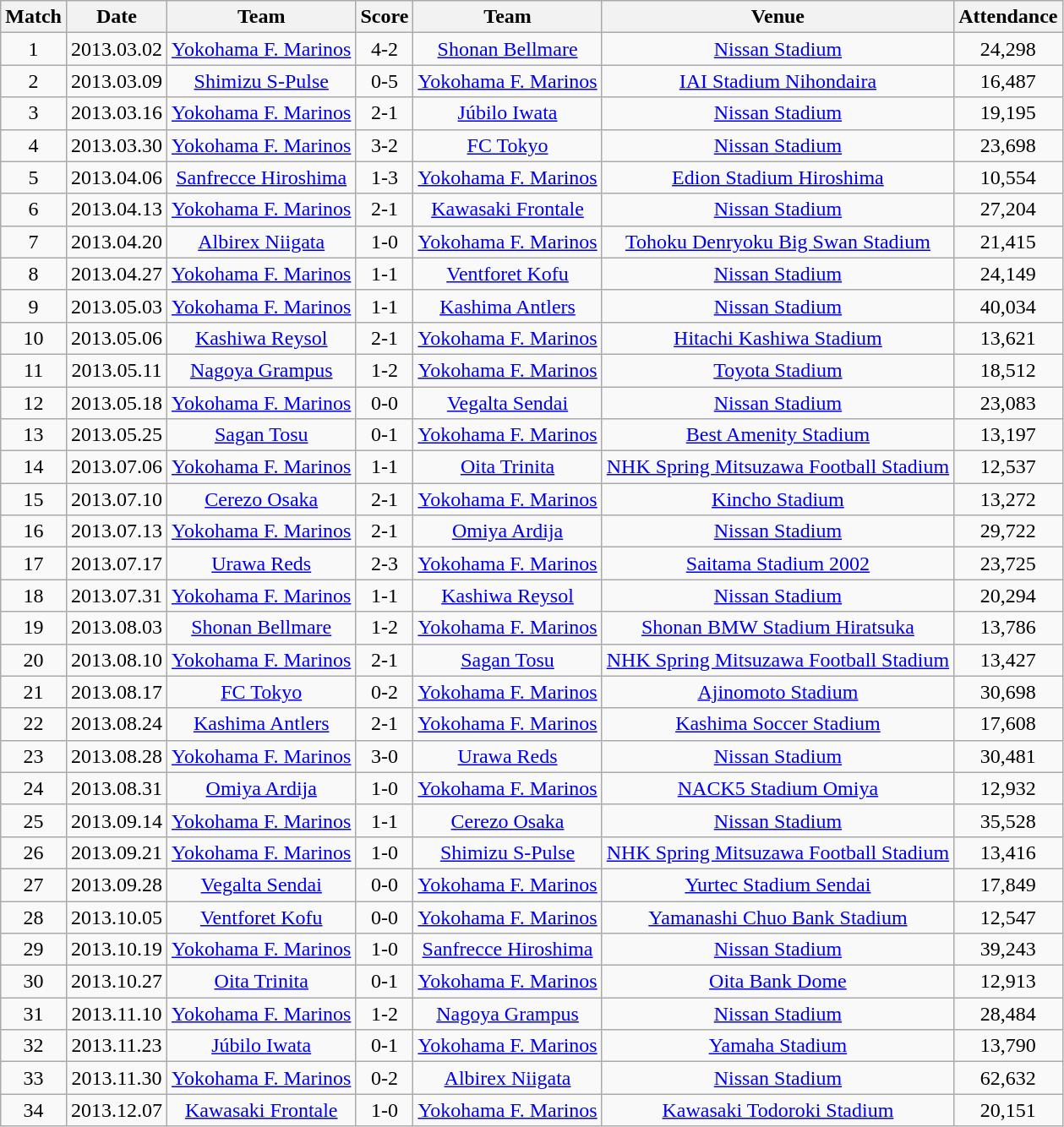<table class="wikitable" style="text-align:center;">
<tr>
<th>Match</th>
<th>Date</th>
<th>Team</th>
<th>Score</th>
<th>Team</th>
<th>Venue</th>
<th>Attendance</th>
</tr>
<tr>
<td>1</td>
<td>2013.03.02</td>
<td><a href='#'>Yokohama F. Marinos</a></td>
<td>4-2</td>
<td><a href='#'>Shonan Bellmare</a></td>
<td><a href='#'>Nissan Stadium</a></td>
<td>24,298</td>
</tr>
<tr>
<td>2</td>
<td>2013.03.09</td>
<td><a href='#'>Shimizu S-Pulse</a></td>
<td>0-5</td>
<td><a href='#'>Yokohama F. Marinos</a></td>
<td><a href='#'>IAI Stadium Nihondaira</a></td>
<td>16,487</td>
</tr>
<tr>
<td>3</td>
<td>2013.03.16</td>
<td><a href='#'>Yokohama F. Marinos</a></td>
<td>2-1</td>
<td><a href='#'>Júbilo Iwata</a></td>
<td><a href='#'>Nissan Stadium</a></td>
<td>19,195</td>
</tr>
<tr>
<td>4</td>
<td>2013.03.30</td>
<td><a href='#'>Yokohama F. Marinos</a></td>
<td>3-2</td>
<td><a href='#'>FC Tokyo</a></td>
<td><a href='#'>Nissan Stadium</a></td>
<td>23,698</td>
</tr>
<tr>
<td>5</td>
<td>2013.04.06</td>
<td><a href='#'>Sanfrecce Hiroshima</a></td>
<td>1-3</td>
<td><a href='#'>Yokohama F. Marinos</a></td>
<td><a href='#'>Edion Stadium Hiroshima</a></td>
<td>10,554</td>
</tr>
<tr>
<td>6</td>
<td>2013.04.13</td>
<td><a href='#'>Yokohama F. Marinos</a></td>
<td>2-1</td>
<td><a href='#'>Kawasaki Frontale</a></td>
<td><a href='#'>Nissan Stadium</a></td>
<td>27,204</td>
</tr>
<tr>
<td>7</td>
<td>2013.04.20</td>
<td><a href='#'>Albirex Niigata</a></td>
<td>1-0</td>
<td><a href='#'>Yokohama F. Marinos</a></td>
<td><a href='#'>Tohoku Denryoku Big Swan Stadium</a></td>
<td>21,415</td>
</tr>
<tr>
<td>8</td>
<td>2013.04.27</td>
<td><a href='#'>Yokohama F. Marinos</a></td>
<td>1-1</td>
<td><a href='#'>Ventforet Kofu</a></td>
<td><a href='#'>Nissan Stadium</a></td>
<td>24,149</td>
</tr>
<tr>
<td>9</td>
<td>2013.05.03</td>
<td><a href='#'>Yokohama F. Marinos</a></td>
<td>1-1</td>
<td><a href='#'>Kashima Antlers</a></td>
<td><a href='#'>Nissan Stadium</a></td>
<td>40,034</td>
</tr>
<tr>
<td>10</td>
<td>2013.05.06</td>
<td><a href='#'>Kashiwa Reysol</a></td>
<td>2-1</td>
<td><a href='#'>Yokohama F. Marinos</a></td>
<td><a href='#'>Hitachi Kashiwa Stadium</a></td>
<td>13,621</td>
</tr>
<tr>
<td>11</td>
<td>2013.05.11</td>
<td><a href='#'>Nagoya Grampus</a></td>
<td>1-2</td>
<td><a href='#'>Yokohama F. Marinos</a></td>
<td><a href='#'>Toyota Stadium</a></td>
<td>18,512</td>
</tr>
<tr>
<td>12</td>
<td>2013.05.18</td>
<td><a href='#'>Yokohama F. Marinos</a></td>
<td>0-0</td>
<td><a href='#'>Vegalta Sendai</a></td>
<td><a href='#'>Nissan Stadium</a></td>
<td>23,083</td>
</tr>
<tr>
<td>13</td>
<td>2013.05.25</td>
<td><a href='#'>Sagan Tosu</a></td>
<td>0-1</td>
<td><a href='#'>Yokohama F. Marinos</a></td>
<td><a href='#'>Best Amenity Stadium</a></td>
<td>13,197</td>
</tr>
<tr>
<td>14</td>
<td>2013.07.06</td>
<td><a href='#'>Yokohama F. Marinos</a></td>
<td>1-1</td>
<td><a href='#'>Oita Trinita</a></td>
<td><a href='#'>NHK Spring Mitsuzawa Football Stadium</a></td>
<td>12,537</td>
</tr>
<tr>
<td>15</td>
<td>2013.07.10</td>
<td><a href='#'>Cerezo Osaka</a></td>
<td>2-1</td>
<td><a href='#'>Yokohama F. Marinos</a></td>
<td><a href='#'>Kincho Stadium</a></td>
<td>13,272</td>
</tr>
<tr>
<td>16</td>
<td>2013.07.13</td>
<td><a href='#'>Yokohama F. Marinos</a></td>
<td>2-1</td>
<td><a href='#'>Omiya Ardija</a></td>
<td><a href='#'>Nissan Stadium</a></td>
<td>29,722</td>
</tr>
<tr>
<td>17</td>
<td>2013.07.17</td>
<td><a href='#'>Urawa Reds</a></td>
<td>2-3</td>
<td><a href='#'>Yokohama F. Marinos</a></td>
<td><a href='#'>Saitama Stadium 2002</a></td>
<td>23,725</td>
</tr>
<tr>
<td>18</td>
<td>2013.07.31</td>
<td><a href='#'>Yokohama F. Marinos</a></td>
<td>1-1</td>
<td><a href='#'>Kashiwa Reysol</a></td>
<td><a href='#'>Nissan Stadium</a></td>
<td>20,294</td>
</tr>
<tr>
<td>19</td>
<td>2013.08.03</td>
<td><a href='#'>Shonan Bellmare</a></td>
<td>1-2</td>
<td><a href='#'>Yokohama F. Marinos</a></td>
<td><a href='#'>Shonan BMW Stadium Hiratsuka</a></td>
<td>13,786</td>
</tr>
<tr>
<td>20</td>
<td>2013.08.10</td>
<td><a href='#'>Yokohama F. Marinos</a></td>
<td>2-1</td>
<td><a href='#'>Sagan Tosu</a></td>
<td><a href='#'>NHK Spring Mitsuzawa Football Stadium</a></td>
<td>13,427</td>
</tr>
<tr>
<td>21</td>
<td>2013.08.17</td>
<td><a href='#'>FC Tokyo</a></td>
<td>0-2</td>
<td><a href='#'>Yokohama F. Marinos</a></td>
<td><a href='#'>Ajinomoto Stadium</a></td>
<td>30,698</td>
</tr>
<tr>
<td>22</td>
<td>2013.08.24</td>
<td><a href='#'>Kashima Antlers</a></td>
<td>2-1</td>
<td><a href='#'>Yokohama F. Marinos</a></td>
<td><a href='#'>Kashima Soccer Stadium</a></td>
<td>17,608</td>
</tr>
<tr>
<td>23</td>
<td>2013.08.28</td>
<td><a href='#'>Yokohama F. Marinos</a></td>
<td>3-0</td>
<td><a href='#'>Urawa Reds</a></td>
<td><a href='#'>Nissan Stadium</a></td>
<td>30,481</td>
</tr>
<tr>
<td>24</td>
<td>2013.08.31</td>
<td><a href='#'>Omiya Ardija</a></td>
<td>1-0</td>
<td><a href='#'>Yokohama F. Marinos</a></td>
<td><a href='#'>NACK5 Stadium Omiya</a></td>
<td>12,932</td>
</tr>
<tr>
<td>25</td>
<td>2013.09.14</td>
<td><a href='#'>Yokohama F. Marinos</a></td>
<td>1-1</td>
<td><a href='#'>Cerezo Osaka</a></td>
<td><a href='#'>Nissan Stadium</a></td>
<td>35,528</td>
</tr>
<tr>
<td>26</td>
<td>2013.09.21</td>
<td><a href='#'>Yokohama F. Marinos</a></td>
<td>1-0</td>
<td><a href='#'>Shimizu S-Pulse</a></td>
<td><a href='#'>NHK Spring Mitsuzawa Football Stadium</a></td>
<td>13,416</td>
</tr>
<tr>
<td>27</td>
<td>2013.09.28</td>
<td><a href='#'>Vegalta Sendai</a></td>
<td>0-0</td>
<td><a href='#'>Yokohama F. Marinos</a></td>
<td><a href='#'>Yurtec Stadium Sendai</a></td>
<td>17,849</td>
</tr>
<tr>
<td>28</td>
<td>2013.10.05</td>
<td><a href='#'>Ventforet Kofu</a></td>
<td>0-0</td>
<td><a href='#'>Yokohama F. Marinos</a></td>
<td><a href='#'>Yamanashi Chuo Bank Stadium</a></td>
<td>12,547</td>
</tr>
<tr>
<td>29</td>
<td>2013.10.19</td>
<td><a href='#'>Yokohama F. Marinos</a></td>
<td>1-0</td>
<td><a href='#'>Sanfrecce Hiroshima</a></td>
<td><a href='#'>Nissan Stadium</a></td>
<td>39,243</td>
</tr>
<tr>
<td>30</td>
<td>2013.10.27</td>
<td><a href='#'>Oita Trinita</a></td>
<td>0-1</td>
<td><a href='#'>Yokohama F. Marinos</a></td>
<td><a href='#'>Oita Bank Dome</a></td>
<td>12,913</td>
</tr>
<tr>
<td>31</td>
<td>2013.11.10</td>
<td><a href='#'>Yokohama F. Marinos</a></td>
<td>1-2</td>
<td><a href='#'>Nagoya Grampus</a></td>
<td><a href='#'>Nissan Stadium</a></td>
<td>28,484</td>
</tr>
<tr>
<td>32</td>
<td>2013.11.23</td>
<td><a href='#'>Júbilo Iwata</a></td>
<td>0-1</td>
<td><a href='#'>Yokohama F. Marinos</a></td>
<td><a href='#'>Yamaha Stadium</a></td>
<td>13,790</td>
</tr>
<tr>
<td>33</td>
<td>2013.11.30</td>
<td><a href='#'>Yokohama F. Marinos</a></td>
<td>0-2</td>
<td><a href='#'>Albirex Niigata</a></td>
<td><a href='#'>Nissan Stadium</a></td>
<td>62,632</td>
</tr>
<tr>
<td>34</td>
<td>2013.12.07</td>
<td><a href='#'>Kawasaki Frontale</a></td>
<td>1-0</td>
<td><a href='#'>Yokohama F. Marinos</a></td>
<td><a href='#'>Kawasaki Todoroki Stadium</a></td>
<td>20,151</td>
</tr>
</table>
